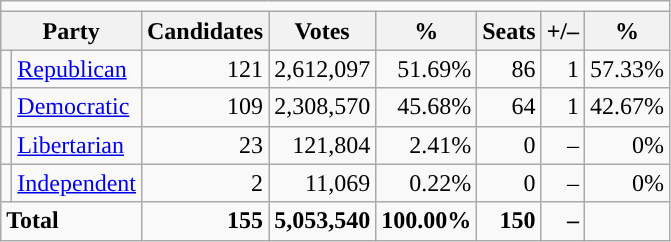<table class="wikitable" style="font-size:100%; text-align:right;">
<tr>
<td colspan=15 align=center></td>
</tr>
<tr>
<th colspan=2>Party</th>
<th>Candidates</th>
<th>Votes</th>
<th>%</th>
<th>Seats</th>
<th>+/–</th>
<th>%</th>
</tr>
<tr>
<td style="background:"></td>
<td align=left><a href='#'>Republican</a></td>
<td>121</td>
<td>2,612,097</td>
<td>51.69%</td>
<td>86</td>
<td>1</td>
<td>57.33%</td>
</tr>
<tr>
<td style="background:"></td>
<td align=left><a href='#'>Democratic</a></td>
<td>109</td>
<td>2,308,570</td>
<td>45.68%</td>
<td>64</td>
<td>1</td>
<td>42.67%</td>
</tr>
<tr>
<td style="background:"></td>
<td align=left><a href='#'>Libertarian</a></td>
<td>23</td>
<td>121,804</td>
<td>2.41%</td>
<td>0</td>
<td>–</td>
<td>0%</td>
</tr>
<tr>
<td style="background:"></td>
<td align=left><a href='#'>Independent</a></td>
<td>2</td>
<td>11,069</td>
<td>0.22%</td>
<td>0</td>
<td>–</td>
<td>0%</td>
</tr>
<tr style="font-weight:bold">
<td colspan=2 align=left>Total</td>
<td>155</td>
<td>5,053,540</td>
<td>100.00%</td>
<td>150</td>
<td>–</td>
</tr>
</table>
